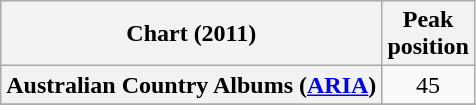<table class="wikitable sortable plainrowheaders" style="text-align:center">
<tr>
<th scope="col">Chart (2011)</th>
<th scope="col">Peak<br> position</th>
</tr>
<tr>
<th scope="row">Australian Country Albums (<a href='#'>ARIA</a>)</th>
<td>45</td>
</tr>
<tr>
</tr>
</table>
